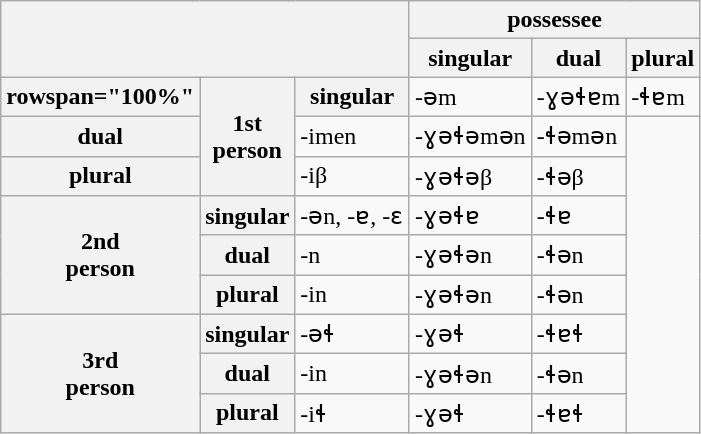<table class="wikitable">
<tr>
<th rowspan="2" colspan="3"></th>
<th colspan="100%">possessee</th>
</tr>
<tr>
<th>singular</th>
<th>dual</th>
<th>plural</th>
</tr>
<tr>
<th>rowspan="100%" </th>
<th rowspan="3">1st<br>person</th>
<th>singular</th>
<td>-əm</td>
<td>-ɣəɬɐm</td>
<td>-ɬɐm</td>
</tr>
<tr>
<th>dual</th>
<td>-imen</td>
<td>-ɣəɬəmən</td>
<td>-ɬəmən</td>
</tr>
<tr>
<th>plural</th>
<td>-iβ</td>
<td>-ɣəɬəβ</td>
<td>-ɬəβ</td>
</tr>
<tr>
<th rowspan="3">2nd<br>person</th>
<th>singular</th>
<td>-ən, -ɐ, -ɛ</td>
<td>-ɣəɬɐ</td>
<td>-ɬɐ</td>
</tr>
<tr>
<th>dual</th>
<td>-n</td>
<td>-ɣəɬən</td>
<td>-ɬən</td>
</tr>
<tr>
<th>plural</th>
<td>-in</td>
<td>-ɣəɬən</td>
<td>-ɬən</td>
</tr>
<tr>
<th rowspan="3">3rd<br>person</th>
<th>singular</th>
<td>-əɬ</td>
<td>-ɣəɬ</td>
<td>-ɬɐɬ</td>
</tr>
<tr>
<th>dual</th>
<td>-in</td>
<td>-ɣəɬən</td>
<td>-ɬən</td>
</tr>
<tr>
<th>plural</th>
<td>-iɬ</td>
<td>-ɣəɬ</td>
<td>-ɬɐɬ</td>
</tr>
</table>
